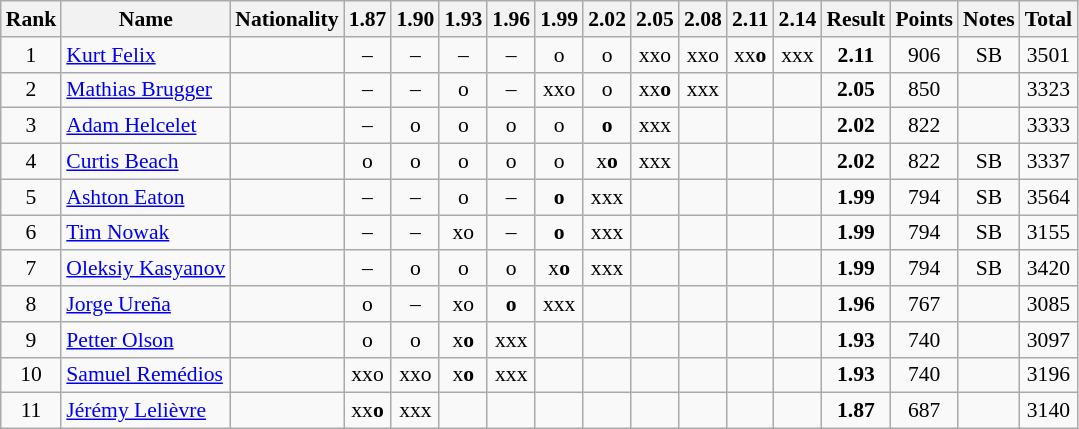<table class="wikitable sortable" style="text-align:center;font-size:90%">
<tr>
<th>Rank</th>
<th>Name</th>
<th>Nationality</th>
<th>1.87</th>
<th>1.90</th>
<th>1.93</th>
<th>1.96</th>
<th>1.99</th>
<th>2.02</th>
<th>2.05</th>
<th>2.08</th>
<th>2.11</th>
<th>2.14</th>
<th>Result</th>
<th>Points</th>
<th>Notes</th>
<th>Total</th>
</tr>
<tr>
<td>1</td>
<td align=left><a href='#'>Kurt Felix</a></td>
<td align=left></td>
<td>–</td>
<td>–</td>
<td>–</td>
<td>–</td>
<td>o</td>
<td>o</td>
<td>xxo</td>
<td>xxo</td>
<td>xx<strong>o</strong></td>
<td>xxx</td>
<td><strong>2.11</strong></td>
<td>906</td>
<td>SB</td>
<td>3501</td>
</tr>
<tr>
<td>2</td>
<td align=left><a href='#'>Mathias Brugger</a></td>
<td align=left></td>
<td>–</td>
<td>–</td>
<td>o</td>
<td>–</td>
<td>xxo</td>
<td>o</td>
<td>xx<strong>o</strong></td>
<td>xxx</td>
<td></td>
<td></td>
<td><strong>2.05</strong></td>
<td>850</td>
<td></td>
<td>3323</td>
</tr>
<tr>
<td>3</td>
<td align=left><a href='#'>Adam Helcelet</a></td>
<td align=left></td>
<td>–</td>
<td>o</td>
<td>o</td>
<td>o</td>
<td>o</td>
<td><strong>o</strong></td>
<td>xxx</td>
<td></td>
<td></td>
<td></td>
<td><strong>2.02</strong></td>
<td>822</td>
<td></td>
<td>3333</td>
</tr>
<tr>
<td>4</td>
<td align=left><a href='#'>Curtis Beach</a></td>
<td align=left></td>
<td>o</td>
<td>o</td>
<td>o</td>
<td>o</td>
<td>o</td>
<td>x<strong>o</strong></td>
<td>xxx</td>
<td></td>
<td></td>
<td></td>
<td><strong>2.02</strong></td>
<td>822</td>
<td>SB</td>
<td>3337</td>
</tr>
<tr>
<td>5</td>
<td align=left><a href='#'>Ashton Eaton</a></td>
<td align=left></td>
<td>–</td>
<td>–</td>
<td>o</td>
<td>–</td>
<td><strong>o</strong></td>
<td>xxx</td>
<td></td>
<td></td>
<td></td>
<td></td>
<td><strong>1.99</strong></td>
<td>794</td>
<td>SB</td>
<td>3564</td>
</tr>
<tr>
<td>6</td>
<td align=left><a href='#'>Tim Nowak</a></td>
<td align=left></td>
<td>–</td>
<td>–</td>
<td>xo</td>
<td>–</td>
<td><strong>o</strong></td>
<td>xxx</td>
<td></td>
<td></td>
<td></td>
<td></td>
<td><strong>1.99</strong></td>
<td>794</td>
<td>SB</td>
<td>3155</td>
</tr>
<tr>
<td>7</td>
<td align=left><a href='#'>Oleksiy Kasyanov</a></td>
<td align=left></td>
<td>–</td>
<td>o</td>
<td>o</td>
<td>o</td>
<td>x<strong>o</strong></td>
<td>xxx</td>
<td></td>
<td></td>
<td></td>
<td></td>
<td><strong>1.99</strong></td>
<td>794</td>
<td>SB</td>
<td>3420</td>
</tr>
<tr>
<td>8</td>
<td align=left><a href='#'>Jorge Ureña</a></td>
<td align=left></td>
<td>o</td>
<td>–</td>
<td>xo</td>
<td><strong>o</strong></td>
<td>xxx</td>
<td></td>
<td></td>
<td></td>
<td></td>
<td></td>
<td><strong>1.96</strong></td>
<td>767</td>
<td></td>
<td>3085</td>
</tr>
<tr>
<td>9</td>
<td align=left><a href='#'>Petter Olson</a></td>
<td align=left></td>
<td>o</td>
<td>o</td>
<td>x<strong>o</strong></td>
<td>xxx</td>
<td></td>
<td></td>
<td></td>
<td></td>
<td></td>
<td></td>
<td><strong>1.93</strong></td>
<td>740</td>
<td></td>
<td>3097</td>
</tr>
<tr>
<td>10</td>
<td align=left><a href='#'>Samuel Remédios</a></td>
<td align=left></td>
<td>xxo</td>
<td>xxo</td>
<td>x<strong>o</strong></td>
<td>xxx</td>
<td></td>
<td></td>
<td></td>
<td></td>
<td></td>
<td></td>
<td><strong>1.93</strong></td>
<td>740</td>
<td></td>
<td>3196</td>
</tr>
<tr>
<td>11</td>
<td align=left><a href='#'>Jérémy Lelièvre</a></td>
<td align=left></td>
<td>xx<strong>o</strong></td>
<td>xxx</td>
<td></td>
<td></td>
<td></td>
<td></td>
<td></td>
<td></td>
<td></td>
<td></td>
<td><strong>1.87</strong></td>
<td>687</td>
<td></td>
<td>3140</td>
</tr>
</table>
